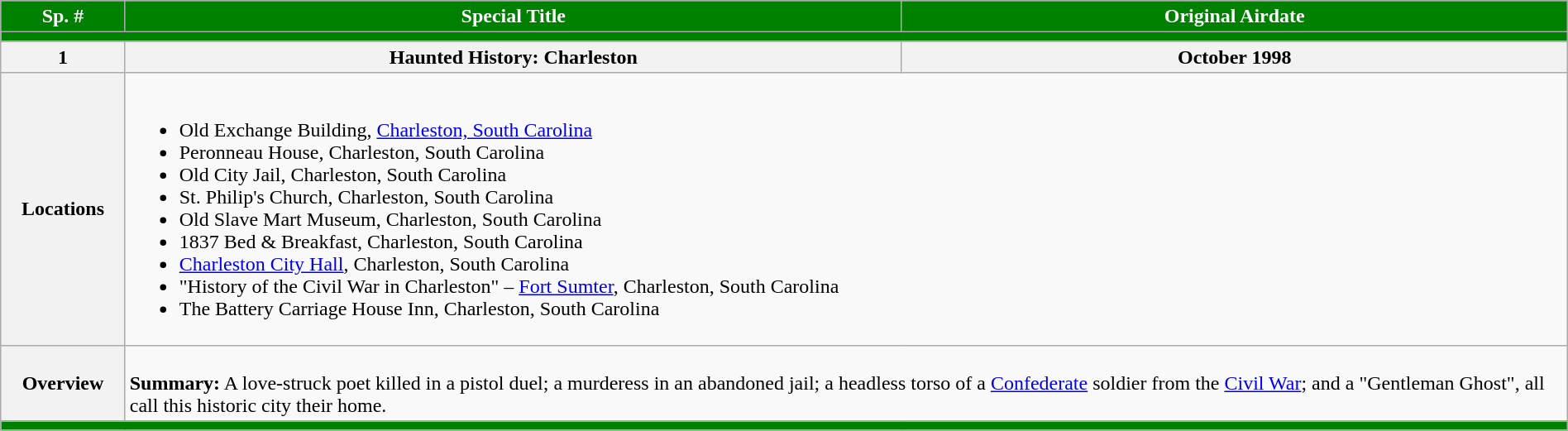<table class="wikitable" style="margin: auto; width: 100%">
<tr style="background:#008000; color:white;">
<th style="background-color: #008000;" width="5%">Sp. #</th>
<th style="background-color: #008000;" width="35%">Special Title</th>
<th style="background-color: #008000;" width="30%">Original Airdate</th>
</tr>
<tr>
<td colspan="3" bgcolor="#008000"></td>
</tr>
<tr>
<th>1</th>
<th>Haunted History: Charleston</th>
<th>October 1998</th>
</tr>
<tr>
<th>Locations</th>
<td colspan="3"><br><ul><li>Old Exchange Building, <a href='#'>Charleston, South Carolina</a></li><li>Peronneau House, Charleston, South Carolina</li><li>Old City Jail, Charleston, South Carolina</li><li>St. Philip's Church, Charleston, South Carolina</li><li>Old Slave Mart Museum, Charleston, South Carolina</li><li>1837 Bed & Breakfast, Charleston, South Carolina</li><li><a href='#'>Charleston City Hall</a>, Charleston, South Carolina</li><li>"History of the Civil War in Charleston" – <a href='#'>Fort Sumter</a>, Charleston, South Carolina</li><li>The Battery Carriage House Inn, Charleston, South Carolina</li></ul></td>
</tr>
<tr>
<th>Overview</th>
<td colspan="3"><br><strong>Summary:</strong> A love-struck poet killed in a pistol duel; a murderess in an abandoned jail; a headless torso of a <a href='#'>Confederate</a> soldier from the <a href='#'>Civil War</a>; and a "Gentleman Ghost", all call this historic city their home.</td>
</tr>
<tr>
<td colspan="3" bgcolor="#008000"></td>
</tr>
</table>
